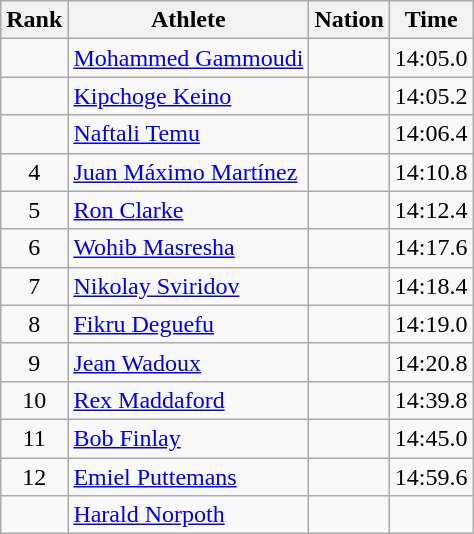<table class="wikitable" style="text-align:center">
<tr>
<th>Rank</th>
<th>Athlete</th>
<th>Nation</th>
<th>Time</th>
</tr>
<tr>
<td></td>
<td align=left><a href='#'>Mohammed Gammoudi</a></td>
<td align=left></td>
<td>14:05.0</td>
</tr>
<tr>
<td></td>
<td align=left><a href='#'>Kipchoge Keino</a></td>
<td align=left></td>
<td>14:05.2</td>
</tr>
<tr>
<td></td>
<td align=left><a href='#'>Naftali Temu</a></td>
<td align=left></td>
<td>14:06.4</td>
</tr>
<tr>
<td>4</td>
<td align=left><a href='#'>Juan Máximo Martínez</a></td>
<td align=left></td>
<td>14:10.8</td>
</tr>
<tr>
<td>5</td>
<td align=left><a href='#'>Ron Clarke</a></td>
<td align=left></td>
<td>14:12.4</td>
</tr>
<tr>
<td>6</td>
<td align=left><a href='#'>Wohib Masresha</a></td>
<td align=left></td>
<td>14:17.6</td>
</tr>
<tr>
<td>7</td>
<td align=left><a href='#'>Nikolay Sviridov</a></td>
<td align=left></td>
<td>14:18.4</td>
</tr>
<tr>
<td>8</td>
<td align=left><a href='#'>Fikru Deguefu</a></td>
<td align=left></td>
<td>14:19.0</td>
</tr>
<tr>
<td>9</td>
<td align=left><a href='#'>Jean Wadoux</a></td>
<td align=left></td>
<td>14:20.8</td>
</tr>
<tr>
<td>10</td>
<td align=left><a href='#'>Rex Maddaford</a></td>
<td align=left></td>
<td>14:39.8</td>
</tr>
<tr>
<td>11</td>
<td align=left><a href='#'>Bob Finlay</a></td>
<td align=left></td>
<td>14:45.0</td>
</tr>
<tr>
<td>12</td>
<td align=left><a href='#'>Emiel Puttemans</a></td>
<td align=left></td>
<td>14:59.6</td>
</tr>
<tr>
<td></td>
<td align=left><a href='#'>Harald Norpoth</a></td>
<td align=left></td>
<td></td>
</tr>
</table>
